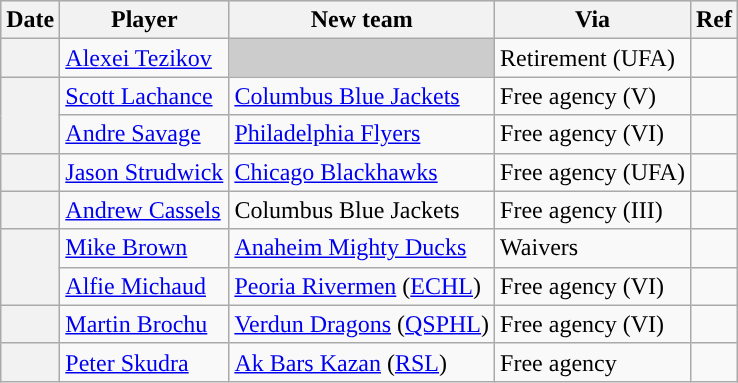<table class="wikitable plainrowheaders">
<tr style="background:#ddd; text-align:center;">
<th>Date</th>
<th>Player</th>
<th>New team</th>
<th>Via</th>
<th>Ref</th>
</tr>
<tr>
<th scope="row"></th>
<td><a href='#'>Alexei Tezikov</a></td>
<td style="background:#ccc"></td>
<td>Retirement (UFA)</td>
<td></td>
</tr>
<tr>
<th scope="row" rowspan=2></th>
<td><a href='#'>Scott Lachance</a></td>
<td><a href='#'>Columbus Blue Jackets</a></td>
<td>Free agency (V)</td>
<td></td>
</tr>
<tr>
<td><a href='#'>Andre Savage</a></td>
<td><a href='#'>Philadelphia Flyers</a></td>
<td>Free agency (VI)</td>
<td></td>
</tr>
<tr>
<th scope="row"></th>
<td><a href='#'>Jason Strudwick</a></td>
<td><a href='#'>Chicago Blackhawks</a></td>
<td>Free agency (UFA)</td>
<td></td>
</tr>
<tr>
<th scope="row"></th>
<td><a href='#'>Andrew Cassels</a></td>
<td>Columbus Blue Jackets</td>
<td>Free agency (III)</td>
<td></td>
</tr>
<tr>
<th scope="row" rowspan=2></th>
<td><a href='#'>Mike Brown</a></td>
<td><a href='#'>Anaheim Mighty Ducks</a></td>
<td>Waivers</td>
<td></td>
</tr>
<tr>
<td><a href='#'>Alfie Michaud</a></td>
<td><a href='#'>Peoria Rivermen</a> (<a href='#'>ECHL</a>)</td>
<td>Free agency (VI)</td>
<td></td>
</tr>
<tr>
<th scope="row"></th>
<td><a href='#'>Martin Brochu</a></td>
<td><a href='#'>Verdun Dragons</a> (<a href='#'>QSPHL</a>)</td>
<td>Free agency (VI)</td>
<td></td>
</tr>
<tr>
<th scope="row"></th>
<td><a href='#'>Peter Skudra</a></td>
<td><a href='#'>Ak Bars Kazan</a> (<a href='#'>RSL</a>)</td>
<td>Free agency</td>
<td></td>
</tr>
</table>
